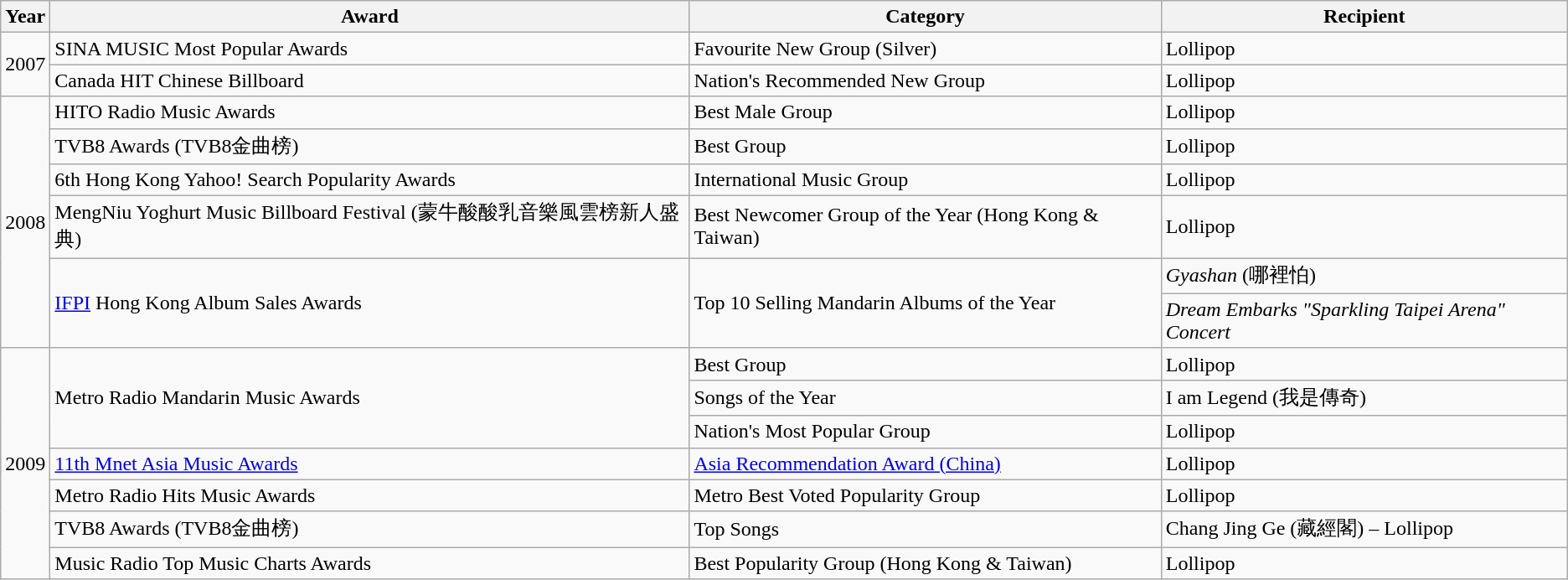<table class="wikitable">
<tr>
<th>Year</th>
<th>Award</th>
<th>Category</th>
<th>Recipient</th>
</tr>
<tr>
<td rowspan="2">2007</td>
<td>SINA MUSIC Most Popular Awards</td>
<td>Favourite New Group (Silver)</td>
<td>Lollipop</td>
</tr>
<tr>
<td>Canada HIT Chinese Billboard</td>
<td>Nation's Recommended New Group</td>
<td>Lollipop</td>
</tr>
<tr>
<td rowspan="6">2008</td>
<td>HITO Radio Music Awards</td>
<td>Best Male Group</td>
<td>Lollipop</td>
</tr>
<tr>
<td>TVB8 Awards (TVB8金曲榜)</td>
<td>Best Group</td>
<td>Lollipop</td>
</tr>
<tr>
<td>6th Hong Kong Yahoo! Search Popularity Awards</td>
<td>International Music Group</td>
<td>Lollipop</td>
</tr>
<tr>
<td>MengNiu Yoghurt Music Billboard Festival (蒙牛酸酸乳音樂風雲榜新人盛典)</td>
<td>Best Newcomer Group of the Year (Hong Kong & Taiwan)</td>
<td>Lollipop</td>
</tr>
<tr>
<td rowspan=2><a href='#'>IFPI</a> Hong Kong Album Sales Awards</td>
<td rowspan=2>Top 10 Selling Mandarin Albums of the Year</td>
<td><em>Gyashan</em> (哪裡怕)</td>
</tr>
<tr>
<td><em>Dream Embarks "Sparkling Taipei Arena" Concert</em></td>
</tr>
<tr>
<td rowspan="7">2009</td>
<td rowspan="3">Metro Radio Mandarin Music Awards</td>
<td>Best Group</td>
<td>Lollipop</td>
</tr>
<tr>
<td>Songs of the Year</td>
<td>I am Legend (我是傳奇)</td>
</tr>
<tr>
<td>Nation's Most Popular Group</td>
<td>Lollipop</td>
</tr>
<tr>
<td><a href='#'>11th Mnet Asia Music Awards</a></td>
<td><a href='#'>Asia Recommendation Award (China)</a></td>
<td>Lollipop</td>
</tr>
<tr>
<td>Metro Radio Hits Music Awards</td>
<td>Metro Best Voted Popularity Group</td>
<td>Lollipop</td>
</tr>
<tr>
<td>TVB8 Awards (TVB8金曲榜)</td>
<td>Top Songs</td>
<td>Chang Jing Ge (藏經閣) – Lollipop</td>
</tr>
<tr>
<td>Music Radio Top Music Charts Awards</td>
<td>Best Popularity Group (Hong Kong & Taiwan)</td>
<td>Lollipop</td>
</tr>
</table>
